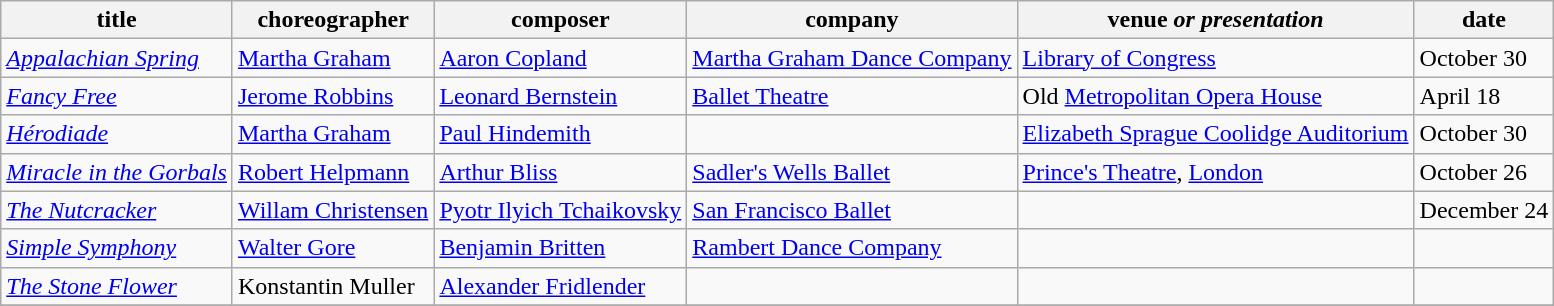<table class="wikitable sortable">
<tr>
<th>title</th>
<th>choreographer</th>
<th>composer</th>
<th>company</th>
<th>venue <em>or presentation</em></th>
<th>date</th>
</tr>
<tr>
<td><em><a href='#'>Appalachian Spring</a></em></td>
<td><a href='#'>Martha Graham</a></td>
<td><a href='#'>Aaron Copland</a></td>
<td><a href='#'>Martha Graham Dance Company</a></td>
<td><a href='#'>Library of Congress</a></td>
<td>October 30</td>
</tr>
<tr>
<td><em><a href='#'>Fancy Free</a></em></td>
<td><a href='#'>Jerome Robbins</a></td>
<td><a href='#'>Leonard Bernstein</a></td>
<td><a href='#'>Ballet Theatre</a></td>
<td>Old <a href='#'>Metropolitan Opera House</a></td>
<td>April 18</td>
</tr>
<tr>
<td><em><a href='#'>Hérodiade</a></em></td>
<td><a href='#'>Martha Graham</a></td>
<td><a href='#'>Paul Hindemith</a></td>
<td></td>
<td><a href='#'>Elizabeth Sprague Coolidge Auditorium</a></td>
<td>October 30</td>
</tr>
<tr>
<td><em><a href='#'>Miracle in the Gorbals</a></em></td>
<td><a href='#'>Robert Helpmann</a></td>
<td><a href='#'>Arthur Bliss</a></td>
<td><a href='#'>Sadler's Wells Ballet</a></td>
<td><a href='#'>Prince's Theatre</a>, <a href='#'>London</a></td>
<td>October 26</td>
</tr>
<tr>
<td><em><a href='#'>The Nutcracker</a></em></td>
<td><a href='#'>Willam Christensen</a></td>
<td><a href='#'>Pyotr Ilyich Tchaikovsky</a></td>
<td><a href='#'>San Francisco Ballet</a></td>
<td></td>
<td>December 24</td>
</tr>
<tr>
<td><em><a href='#'>Simple Symphony</a></em></td>
<td><a href='#'>Walter Gore</a></td>
<td><a href='#'>Benjamin Britten</a></td>
<td><a href='#'>Rambert Dance Company</a></td>
<td></td>
<td></td>
</tr>
<tr>
<td><em><a href='#'>The Stone Flower</a></em></td>
<td>Konstantin Muller</td>
<td><a href='#'>Alexander Fridlender</a></td>
<td></td>
<td></td>
<td></td>
</tr>
<tr>
</tr>
</table>
